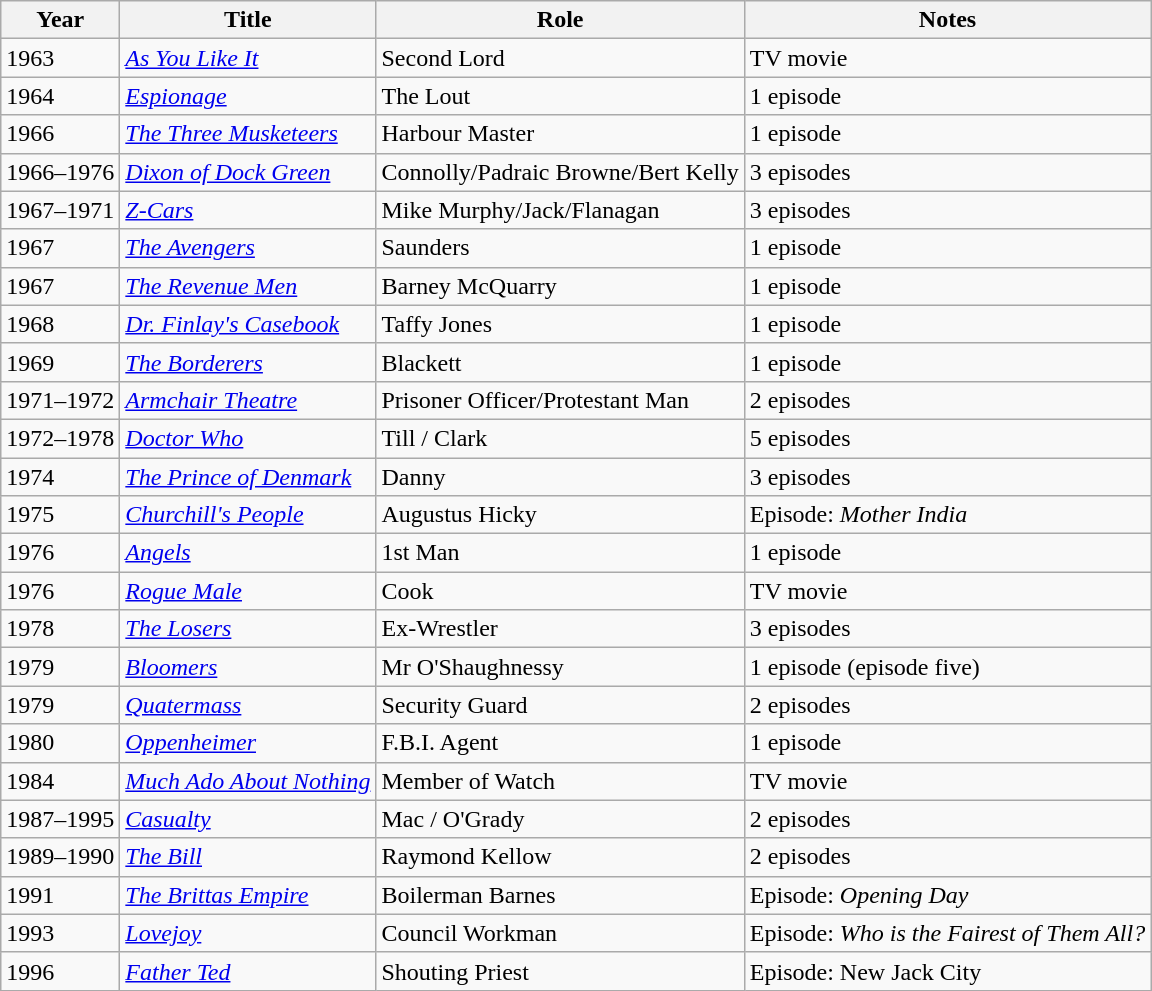<table class="wikitable">
<tr>
<th>Year</th>
<th>Title</th>
<th>Role</th>
<th>Notes</th>
</tr>
<tr>
<td>1963</td>
<td><em><a href='#'>As You Like It</a></em></td>
<td>Second Lord</td>
<td>TV movie</td>
</tr>
<tr>
<td>1964</td>
<td><em><a href='#'>Espionage</a></em></td>
<td>The Lout</td>
<td>1 episode</td>
</tr>
<tr>
<td>1966</td>
<td><em><a href='#'>The Three Musketeers</a></em></td>
<td>Harbour Master</td>
<td>1 episode</td>
</tr>
<tr>
<td>1966–1976</td>
<td><em><a href='#'>Dixon of Dock Green</a></em></td>
<td>Connolly/Padraic Browne/Bert Kelly</td>
<td>3 episodes</td>
</tr>
<tr>
<td>1967–1971</td>
<td><em><a href='#'>Z-Cars</a></em></td>
<td>Mike Murphy/Jack/Flanagan</td>
<td>3 episodes</td>
</tr>
<tr>
<td>1967</td>
<td><em><a href='#'>The Avengers</a></em></td>
<td>Saunders</td>
<td>1 episode</td>
</tr>
<tr>
<td>1967</td>
<td><em><a href='#'>The Revenue Men</a></em></td>
<td>Barney McQuarry</td>
<td>1 episode</td>
</tr>
<tr>
<td>1968</td>
<td><em><a href='#'>Dr. Finlay's Casebook</a></em></td>
<td>Taffy Jones</td>
<td>1 episode</td>
</tr>
<tr>
<td>1969</td>
<td><em><a href='#'>The Borderers</a></em></td>
<td>Blackett</td>
<td>1 episode</td>
</tr>
<tr>
<td>1971–1972</td>
<td><em><a href='#'>Armchair Theatre</a></em></td>
<td>Prisoner Officer/Protestant Man</td>
<td>2 episodes</td>
</tr>
<tr>
<td>1972–1978</td>
<td><em><a href='#'>Doctor Who</a></em></td>
<td>Till / Clark</td>
<td>5 episodes</td>
</tr>
<tr>
<td>1974</td>
<td><em><a href='#'>The Prince of Denmark</a></em></td>
<td>Danny</td>
<td>3 episodes</td>
</tr>
<tr>
<td>1975</td>
<td><em><a href='#'>Churchill's People</a></em></td>
<td>Augustus Hicky</td>
<td>Episode: <em>Mother India</em></td>
</tr>
<tr>
<td>1976</td>
<td><em><a href='#'>Angels</a></em></td>
<td>1st Man</td>
<td>1 episode</td>
</tr>
<tr>
<td>1976</td>
<td><em><a href='#'>Rogue Male</a></em></td>
<td>Cook</td>
<td>TV movie</td>
</tr>
<tr>
<td>1978</td>
<td><em><a href='#'>The Losers</a></em></td>
<td>Ex-Wrestler</td>
<td>3 episodes</td>
</tr>
<tr>
<td>1979</td>
<td><em><a href='#'>Bloomers</a></em></td>
<td>Mr O'Shaughnessy</td>
<td>1 episode (episode five)</td>
</tr>
<tr>
<td>1979</td>
<td><em><a href='#'>Quatermass</a></em></td>
<td>Security Guard</td>
<td>2 episodes</td>
</tr>
<tr>
<td>1980</td>
<td><em><a href='#'>Oppenheimer</a></em></td>
<td>F.B.I. Agent</td>
<td>1 episode</td>
</tr>
<tr>
<td>1984</td>
<td><em><a href='#'>Much Ado About Nothing</a></em></td>
<td>Member of Watch</td>
<td>TV movie</td>
</tr>
<tr>
<td>1987–1995</td>
<td><em><a href='#'>Casualty</a></em></td>
<td>Mac / O'Grady</td>
<td>2 episodes</td>
</tr>
<tr>
<td>1989–1990</td>
<td><em><a href='#'>The Bill</a></em></td>
<td>Raymond Kellow</td>
<td>2 episodes</td>
</tr>
<tr>
<td>1991</td>
<td><em><a href='#'>The Brittas Empire</a></em></td>
<td>Boilerman Barnes</td>
<td>Episode: <em>Opening Day</em></td>
</tr>
<tr>
<td>1993</td>
<td><em><a href='#'>Lovejoy</a></em></td>
<td>Council Workman</td>
<td>Episode: <em>Who is the Fairest of Them All?</em></td>
</tr>
<tr>
<td>1996</td>
<td><em><a href='#'>Father Ted</a></em></td>
<td>Shouting Priest</td>
<td>Episode: New Jack City</td>
</tr>
</table>
